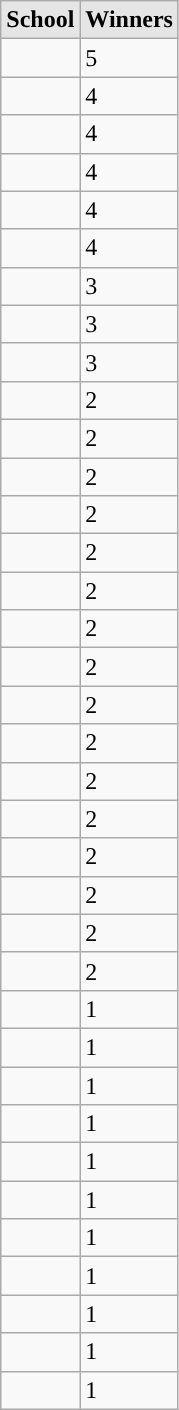<table class="wikitable">
<tr>
<th style="background:#e5e5e5;">School</th>
<th style="background:#e5e5e5;">Winners</th>
</tr>
<tr>
<td><strong><a href='#'></a></strong></td>
<td>5</td>
</tr>
<tr>
<td><strong><a href='#'></a></strong></td>
<td>4</td>
</tr>
<tr>
<td><strong><a href='#'></a></strong></td>
<td>4</td>
</tr>
<tr>
<td><strong><a href='#'></a></strong></td>
<td>4</td>
</tr>
<tr>
<td><strong><a href='#'></a></strong></td>
<td>4</td>
</tr>
<tr>
<td><strong><a href='#'></a></strong></td>
<td>4</td>
</tr>
<tr>
<td><strong><a href='#'></a></strong></td>
<td>3</td>
</tr>
<tr>
<td><strong><a href='#'></a></strong></td>
<td>3</td>
</tr>
<tr>
<td><strong><a href='#'></a></strong></td>
<td>3</td>
</tr>
<tr>
<td><strong><a href='#'></a></strong></td>
<td>2</td>
</tr>
<tr>
<td><strong><a href='#'></a></strong></td>
<td>2</td>
</tr>
<tr>
<td><strong><a href='#'></a></strong></td>
<td>2</td>
</tr>
<tr>
<td><strong><a href='#'></a></strong></td>
<td>2</td>
</tr>
<tr>
<td><strong><a href='#'></a></strong></td>
<td>2</td>
</tr>
<tr>
<td><strong><a href='#'></a></strong></td>
<td>2</td>
</tr>
<tr>
<td><strong><a href='#'></a></strong></td>
<td>2</td>
</tr>
<tr>
<td><strong><a href='#'></a></strong></td>
<td>2</td>
</tr>
<tr>
<td><strong><a href='#'></a></strong></td>
<td>2</td>
</tr>
<tr>
<td><strong><a href='#'></a></strong></td>
<td>2</td>
</tr>
<tr>
<td><strong><a href='#'></a></strong></td>
<td>2</td>
</tr>
<tr>
<td><strong><a href='#'></a></strong></td>
<td>2</td>
</tr>
<tr>
<td><strong><a href='#'></a></strong></td>
<td>2</td>
</tr>
<tr>
<td><strong><a href='#'></a></strong></td>
<td>2</td>
</tr>
<tr>
<td><strong><a href='#'></a></strong></td>
<td>2</td>
</tr>
<tr>
<td><strong><a href='#'></a></strong></td>
<td>2</td>
</tr>
<tr>
<td><strong><a href='#'></a></strong></td>
<td>1</td>
</tr>
<tr>
<td><strong><a href='#'></a></strong></td>
<td>1</td>
</tr>
<tr>
<td><strong><a href='#'></a></strong></td>
<td>1</td>
</tr>
<tr>
<td><strong><a href='#'></a></strong></td>
<td>1</td>
</tr>
<tr>
<td><strong><a href='#'></a></strong></td>
<td>1</td>
</tr>
<tr>
<td><strong><a href='#'></a></strong></td>
<td>1</td>
</tr>
<tr>
<td><strong><a href='#'></a></strong></td>
<td>1</td>
</tr>
<tr>
<td><strong><a href='#'></a></strong></td>
<td>1</td>
</tr>
<tr>
<td><strong><a href='#'></a></strong></td>
<td>1</td>
</tr>
<tr>
<td><strong><a href='#'></a></strong></td>
<td>1</td>
</tr>
<tr>
<td><strong><a href='#'></a></strong></td>
<td>1</td>
</tr>
</table>
